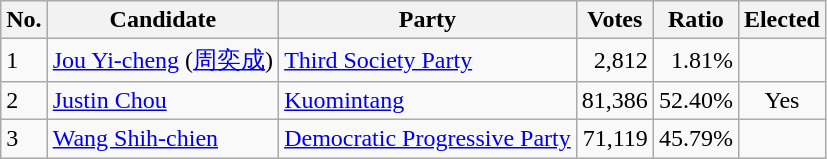<table class=wikitable>
<tr>
<th>No.</th>
<th>Candidate</th>
<th>Party</th>
<th>Votes</th>
<th>Ratio</th>
<th>Elected</th>
</tr>
<tr>
<td>1</td>
<td><a href='#'>Jou Yi-cheng</a>  (<a href='#'>周奕成</a>)</td>
<td><a href='#'>Third Society Party</a></td>
<td align="right">2,812</td>
<td align="right">1.81%</td>
<td></td>
</tr>
<tr>
<td>2</td>
<td><a href='#'>Justin Chou</a></td>
<td><a href='#'>Kuomintang</a></td>
<td align="right">81,386</td>
<td align="right">52.40%</td>
<td align="center">Yes</td>
</tr>
<tr>
<td>3</td>
<td><a href='#'>Wang Shih-chien</a></td>
<td><a href='#'>Democratic Progressive Party</a></td>
<td align="right">71,119</td>
<td align="right">45.79%</td>
<td></td>
</tr>
</table>
